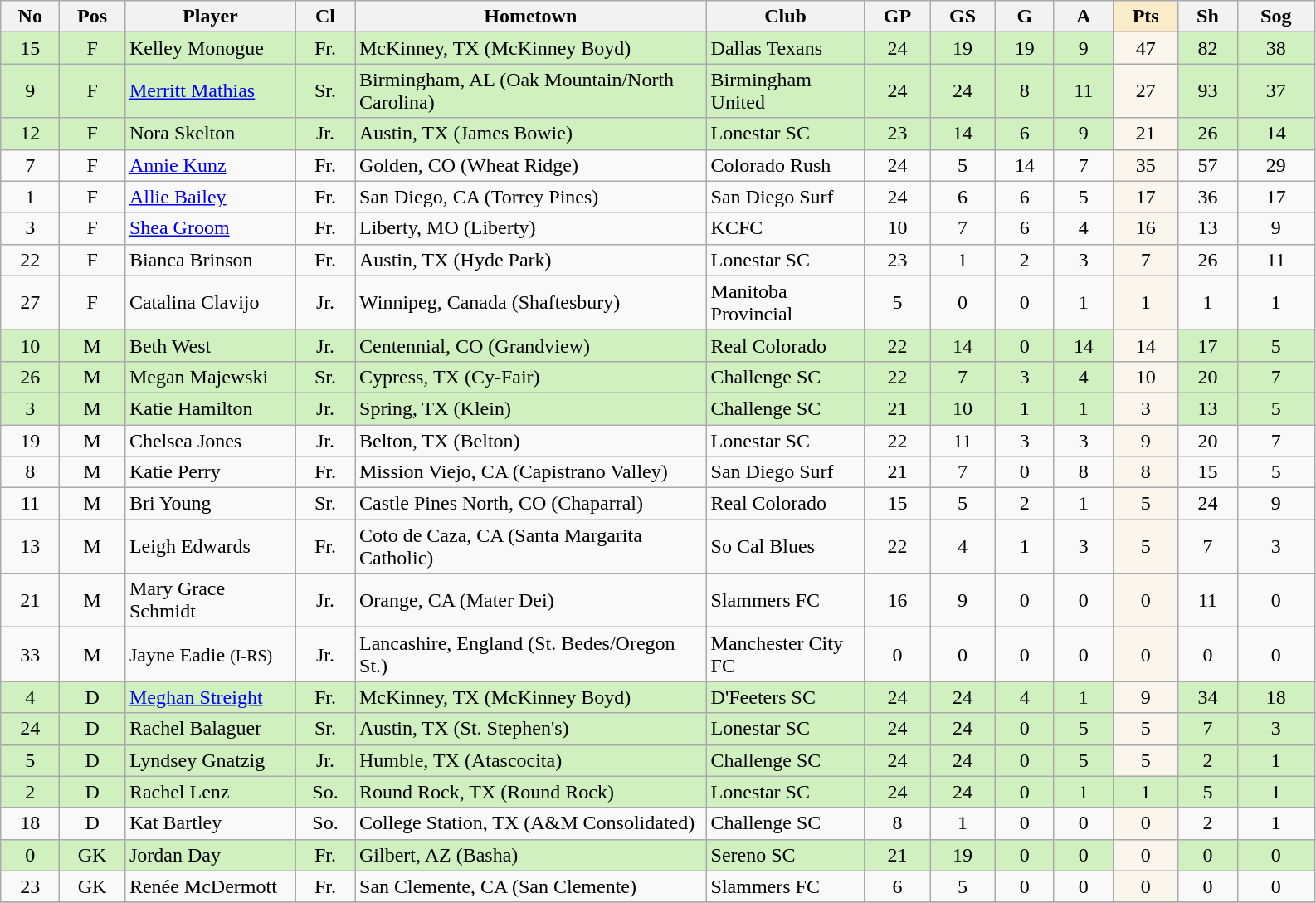<table class="wikitable sortable">
<tr>
<th scope="col" width="40">No</th>
<th scope="col" width="45">Pos</th>
<th scope="col" width="130">Player</th>
<th scope="col" width="40">Cl</th>
<th scope="col" width="275">Hometown</th>
<th scope="col" width="120">Club</th>
<th scope="col" width="45">GP</th>
<th scope="col" width="45">GS</th>
<th scope="col" width="40">G</th>
<th scope="col" width="40">A</th>
<th scope="col" width="45" style="background:#faecc8">Pts</th>
<th scope="col" width="40">Sh</th>
<th scope="col" width="55">Sog</th>
</tr>
<tr>
<td style="background: #D0F0C0" align="center">15</td>
<td style="background: #D0F0C0" align="center">F</td>
<td style="background: #D0F0C0" align="left">Kelley Monogue</td>
<td style="background: #D0F0C0" align="center">Fr.</td>
<td style="background: #D0F0C0" align="left">McKinney, TX (McKinney Boyd)</td>
<td style="background: #D0F0C0" align="left">Dallas Texans</td>
<td style="background: #D0F0C0" align="center">24</td>
<td style="background: #D0F0C0" align="center">19</td>
<td style="background: #D0F0C0" align="center">19</td>
<td style="background: #D0F0C0" align="center">9</td>
<td align="center" style="background:#faf6ed">47</td>
<td style="background: #D0F0C0" align="center">82</td>
<td style="background: #D0F0C0" align="center">38</td>
</tr>
<tr>
<td style="background: #D0F0C0" align="center">9</td>
<td style="background: #D0F0C0" align="center">F</td>
<td style="background: #D0F0C0" align="left"><a href='#'>Merritt Mathias</a></td>
<td style="background: #D0F0C0" align="center">Sr.</td>
<td style="background: #D0F0C0" align="left">Birmingham, AL (Oak Mountain/North Carolina)</td>
<td style="background: #D0F0C0" align="left">Birmingham United</td>
<td style="background: #D0F0C0" align="center">24</td>
<td style="background: #D0F0C0" align="center">24</td>
<td style="background: #D0F0C0" align="center">8</td>
<td style="background: #D0F0C0" align="center">11</td>
<td align="center" style="background:#faf6ed">27</td>
<td style="background: #D0F0C0" align="center">93</td>
<td style="background: #D0F0C0" align="center">37</td>
</tr>
<tr>
<td style="background: #D0F0C0" align="center">12</td>
<td style="background: #D0F0C0" align="center">F</td>
<td style="background: #D0F0C0" align="left">Nora Skelton</td>
<td style="background: #D0F0C0" align="center">Jr.</td>
<td style="background: #D0F0C0" align="left">Austin, TX (James Bowie)</td>
<td style="background: #D0F0C0" align="left">Lonestar SC</td>
<td style="background: #D0F0C0" align="center">23</td>
<td style="background: #D0F0C0" align="center">14</td>
<td style="background: #D0F0C0" align="center">6</td>
<td style="background: #D0F0C0" align="center">9</td>
<td align="center" style="background:#faf6ed">21</td>
<td style="background: #D0F0C0" align="center">26</td>
<td style="background: #D0F0C0" align="center">14</td>
</tr>
<tr>
<td align="center">7</td>
<td align="center">F</td>
<td align="left"><a href='#'>Annie Kunz</a></td>
<td align="center">Fr.</td>
<td align="left">Golden, CO (Wheat Ridge)</td>
<td align="left">Colorado Rush</td>
<td align="center">24</td>
<td align="center">5</td>
<td align="center">14</td>
<td align="center">7</td>
<td align="center" style="background:#faf6ed">35</td>
<td align="center">57</td>
<td align="center">29</td>
</tr>
<tr>
<td align="center">1</td>
<td align="center">F</td>
<td align="left"><a href='#'>Allie Bailey</a></td>
<td align="center">Fr.</td>
<td align="left">San Diego, CA (Torrey Pines)</td>
<td align="left">San Diego Surf</td>
<td align="center">24</td>
<td align="center">6</td>
<td align="center">6</td>
<td align="center">5</td>
<td align="center" style="background:#faf6ed">17</td>
<td align="center">36</td>
<td align="center">17</td>
</tr>
<tr>
<td align="center">3</td>
<td align="center">F</td>
<td align="left"><a href='#'>Shea Groom</a></td>
<td align="center">Fr.</td>
<td align="left">Liberty, MO (Liberty)</td>
<td align="left">KCFC</td>
<td align="center">10</td>
<td align="center">7</td>
<td align="center">6</td>
<td align="center">4</td>
<td align="center" style="background:#faf6ed">16</td>
<td align="center">13</td>
<td align="center">9</td>
</tr>
<tr>
<td align="center">22</td>
<td align="center">F</td>
<td align="left">Bianca Brinson</td>
<td align="center">Fr.</td>
<td align="left">Austin, TX (Hyde Park)</td>
<td align="left">Lonestar SC</td>
<td align="center">23</td>
<td align="center">1</td>
<td align="center">2</td>
<td align="center">3</td>
<td align="center" style="background:#faf6ed">7</td>
<td align="center">26</td>
<td align="center">11</td>
</tr>
<tr>
<td align="center">27</td>
<td align="center">F</td>
<td align="left">Catalina Clavijo</td>
<td align="center">Jr.</td>
<td align="left">Winnipeg, Canada (Shaftesbury)</td>
<td align="left">Manitoba Provincial</td>
<td align="center">5</td>
<td align="center">0</td>
<td align="center">0</td>
<td align="center">1</td>
<td align="center" style="background:#faf6ed">1</td>
<td align="center">1</td>
<td align="center">1</td>
</tr>
<tr>
<td style="background: #D0F0C0" align="center">10</td>
<td style="background: #D0F0C0" align="center">M</td>
<td style="background: #D0F0C0" align="left">Beth West</td>
<td style="background: #D0F0C0" align="center">Jr.</td>
<td style="background: #D0F0C0" align="left">Centennial, CO (Grandview)</td>
<td style="background: #D0F0C0" align="left">Real Colorado</td>
<td style="background: #D0F0C0" align="center">22</td>
<td style="background: #D0F0C0" align="center">14</td>
<td style="background: #D0F0C0" align="center">0</td>
<td style="background: #D0F0C0" align="center">14</td>
<td align="center" style="background:#faf6ed">14</td>
<td style="background: #D0F0C0" align="center">17</td>
<td style="background: #D0F0C0" align="center">5</td>
</tr>
<tr>
<td style="background: #D0F0C0" align="center">26</td>
<td style="background: #D0F0C0" align="center">M</td>
<td style="background: #D0F0C0" align="left">Megan Majewski</td>
<td style="background: #D0F0C0" align="center">Sr.</td>
<td style="background: #D0F0C0" align="left">Cypress, TX (Cy-Fair)</td>
<td style="background: #D0F0C0" align="left">Challenge SC</td>
<td style="background: #D0F0C0" align="center">22</td>
<td style="background: #D0F0C0" align="center">7</td>
<td style="background: #D0F0C0" align="center">3</td>
<td style="background: #D0F0C0" align="center">4</td>
<td align="center" style="background:#faf6ed">10</td>
<td style="background: #D0F0C0" align="center">20</td>
<td style="background: #D0F0C0" align="center">7</td>
</tr>
<tr>
<td style="background: #D0F0C0" align="center">3</td>
<td style="background: #D0F0C0" align="center">M</td>
<td style="background: #D0F0C0" align="left">Katie Hamilton</td>
<td style="background: #D0F0C0" align="center">Jr.</td>
<td style="background: #D0F0C0" align="left">Spring, TX (Klein)</td>
<td style="background: #D0F0C0" align="left">Challenge SC</td>
<td style="background: #D0F0C0" align="center">21</td>
<td style="background: #D0F0C0" align="center">10</td>
<td style="background: #D0F0C0" align="center">1</td>
<td style="background: #D0F0C0" align="center">1</td>
<td align="center" style="background:#faf6ed">3</td>
<td style="background: #D0F0C0" align="center">13</td>
<td style="background: #D0F0C0" align="center">5</td>
</tr>
<tr>
<td align="center">19</td>
<td align="center">M</td>
<td align="left">Chelsea Jones</td>
<td align="center">Jr.</td>
<td align="left">Belton, TX (Belton)</td>
<td align="left">Lonestar SC</td>
<td align="center">22</td>
<td align="center">11</td>
<td align="center">3</td>
<td align="center">3</td>
<td align="center" style="background:#faf6ed">9</td>
<td align="center">20</td>
<td align="center">7</td>
</tr>
<tr>
<td align="center">8</td>
<td align="center">M</td>
<td align="left">Katie Perry</td>
<td align="center">Fr.</td>
<td align="left">Mission Viejo, CA (Capistrano Valley)</td>
<td align="left">San Diego Surf</td>
<td align="center">21</td>
<td align="center">7</td>
<td align="center">0</td>
<td align="center">8</td>
<td align="center" style="background:#faf6ed">8</td>
<td align="center">15</td>
<td align="center">5</td>
</tr>
<tr>
<td align="center">11</td>
<td align="center">M</td>
<td align="left">Bri Young</td>
<td align="center">Sr.</td>
<td align="left">Castle Pines North, CO (Chaparral)</td>
<td align="left">Real Colorado</td>
<td align="center">15</td>
<td align="center">5</td>
<td align="center">2</td>
<td align="center">1</td>
<td align="center" style="background:#faf6ed">5</td>
<td align="center">24</td>
<td align="center">9</td>
</tr>
<tr>
<td align="center">13</td>
<td align="center">M</td>
<td align="left">Leigh Edwards</td>
<td align="center">Fr.</td>
<td align="left">Coto de Caza, CA (Santa Margarita Catholic)</td>
<td align="left">So Cal Blues</td>
<td align="center">22</td>
<td align="center">4</td>
<td align="center">1</td>
<td align="center">3</td>
<td align="center" style="background:#faf6ed">5</td>
<td align="center">7</td>
<td align="center">3</td>
</tr>
<tr>
<td align="center">21</td>
<td align="center">M</td>
<td align="left">Mary Grace Schmidt</td>
<td align="center">Jr.</td>
<td align="left">Orange, CA (Mater Dei)</td>
<td align="left">Slammers FC</td>
<td align="center">16</td>
<td align="center">9</td>
<td align="center">0</td>
<td align="center">0</td>
<td align="center" style="background:#faf6ed">0</td>
<td align="center">11</td>
<td align="center">0</td>
</tr>
<tr>
<td align="center">33</td>
<td align="center">M</td>
<td align="left">Jayne Eadie <small>(I-RS)</small></td>
<td align="center">Jr.</td>
<td align="left">Lancashire, England (St. Bedes/Oregon St.)</td>
<td align="left">Manchester City FC</td>
<td align="center">0</td>
<td align="center">0</td>
<td align="center">0</td>
<td align="center">0</td>
<td align="center" style="background:#faf6ed">0</td>
<td align="center">0</td>
<td align="center">0</td>
</tr>
<tr>
<td style="background: #D0F0C0" align="center">4</td>
<td style="background: #D0F0C0" align="center">D</td>
<td style="background: #D0F0C0" align="left"><a href='#'>Meghan Streight</a></td>
<td style="background: #D0F0C0" align="center">Fr.</td>
<td style="background: #D0F0C0" align="left">McKinney, TX (McKinney Boyd)</td>
<td style="background: #D0F0C0" align="left">D'Feeters SC</td>
<td style="background: #D0F0C0" align="center">24</td>
<td style="background: #D0F0C0" align="center">24</td>
<td style="background: #D0F0C0" align="center">4</td>
<td style="background: #D0F0C0" align="center">1</td>
<td align="center" style="background:#faf6ed">9</td>
<td style="background: #D0F0C0" align="center">34</td>
<td style="background: #D0F0C0" align="center">18</td>
</tr>
<tr>
<td style="background: #D0F0C0" align="center">24</td>
<td style="background: #D0F0C0" align="center">D</td>
<td style="background: #D0F0C0" align="left">Rachel Balaguer</td>
<td style="background: #D0F0C0" align="center">Sr.</td>
<td style="background: #D0F0C0" align="left">Austin, TX (St. Stephen's)</td>
<td style="background: #D0F0C0" align="left">Lonestar SC</td>
<td style="background: #D0F0C0" align="center">24</td>
<td style="background: #D0F0C0" align="center">24</td>
<td style="background: #D0F0C0" align="center">0</td>
<td style="background: #D0F0C0" align="center">5</td>
<td align="center" style="background:#faf6ed">5</td>
<td style="background: #D0F0C0" align="center">7</td>
<td style="background: #D0F0C0" align="center">3</td>
</tr>
<tr>
<td style="background: #D0F0C0" align="center">5</td>
<td style="background: #D0F0C0" align="center">D</td>
<td style="background: #D0F0C0" align="left">Lyndsey Gnatzig</td>
<td style="background: #D0F0C0" align="center">Jr.</td>
<td style="background: #D0F0C0" align="left">Humble, TX (Atascocita)</td>
<td style="background: #D0F0C0" align="left">Challenge SC</td>
<td style="background: #D0F0C0" align="center">24</td>
<td style="background: #D0F0C0" align="center">24</td>
<td style="background: #D0F0C0" align="center">0</td>
<td style="background: #D0F0C0" align="center">5</td>
<td align="center" style="background:#faf6ed">5</td>
<td style="background: #D0F0C0" align="center">2</td>
<td style="background: #D0F0C0" align="center">1</td>
</tr>
<tr>
<td style="background: #D0F0C0" align="center">2</td>
<td style="background: #D0F0C0" align="center">D</td>
<td style="background: #D0F0C0" align="left">Rachel Lenz</td>
<td style="background: #D0F0C0" align="center">So.</td>
<td style="background: #D0F0C0" align="left">Round Rock, TX (Round Rock)</td>
<td style="background: #D0F0C0" align="left">Lonestar SC</td>
<td style="background: #D0F0C0" align="center">24</td>
<td style="background: #D0F0C0" align="center">24</td>
<td style="background: #D0F0C0" align="center">0</td>
<td style="background: #D0F0C0" align="center">1</td>
<td style="background: #D0F0C0" align="center" style="background:#faf6ed">1</td>
<td style="background: #D0F0C0" align="center">5</td>
<td style="background: #D0F0C0" align="center">1</td>
</tr>
<tr>
<td align="center">18</td>
<td align="center">D</td>
<td align="left">Kat Bartley</td>
<td align="center">So.</td>
<td align="left">College Station, TX (A&M Consolidated)</td>
<td align="left">Challenge SC</td>
<td align="center">8</td>
<td align="center">1</td>
<td align="center">0</td>
<td align="center">0</td>
<td align="center" style="background:#faf6ed">0</td>
<td align="center">2</td>
<td align="center">1</td>
</tr>
<tr>
<td style="background: #D0F0C0" align="center">0</td>
<td style="background: #D0F0C0" align="center">GK</td>
<td style="background: #D0F0C0" align="left">Jordan Day</td>
<td style="background: #D0F0C0" align="center">Fr.</td>
<td style="background: #D0F0C0" align="left">Gilbert, AZ (Basha)</td>
<td style="background: #D0F0C0" align="left">Sereno SC</td>
<td style="background: #D0F0C0" align="center">21</td>
<td style="background: #D0F0C0" align="center">19</td>
<td style="background: #D0F0C0" align="center">0</td>
<td style="background: #D0F0C0" align="center">0</td>
<td align="center" style="background:#faf6ed">0</td>
<td style="background: #D0F0C0" align="center">0</td>
<td style="background: #D0F0C0" align="center">0</td>
</tr>
<tr>
<td align="center">23</td>
<td align="center">GK</td>
<td align="left">Renée McDermott</td>
<td align="center">Fr.</td>
<td align="left">San Clemente, CA (San Clemente)</td>
<td align="left">Slammers FC</td>
<td align="center">6</td>
<td align="center">5</td>
<td align="center">0</td>
<td align="center">0</td>
<td align="center" style="background:#faf6ed">0</td>
<td align="center">0</td>
<td align="center">0</td>
</tr>
<tr>
</tr>
</table>
